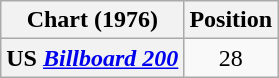<table class="wikitable plainrowheaders" style="text-align:center">
<tr>
<th scope="col">Chart (1976)</th>
<th scope="col">Position</th>
</tr>
<tr>
<th scope="row">US <em><a href='#'>Billboard 200</a></em></th>
<td>28</td>
</tr>
</table>
